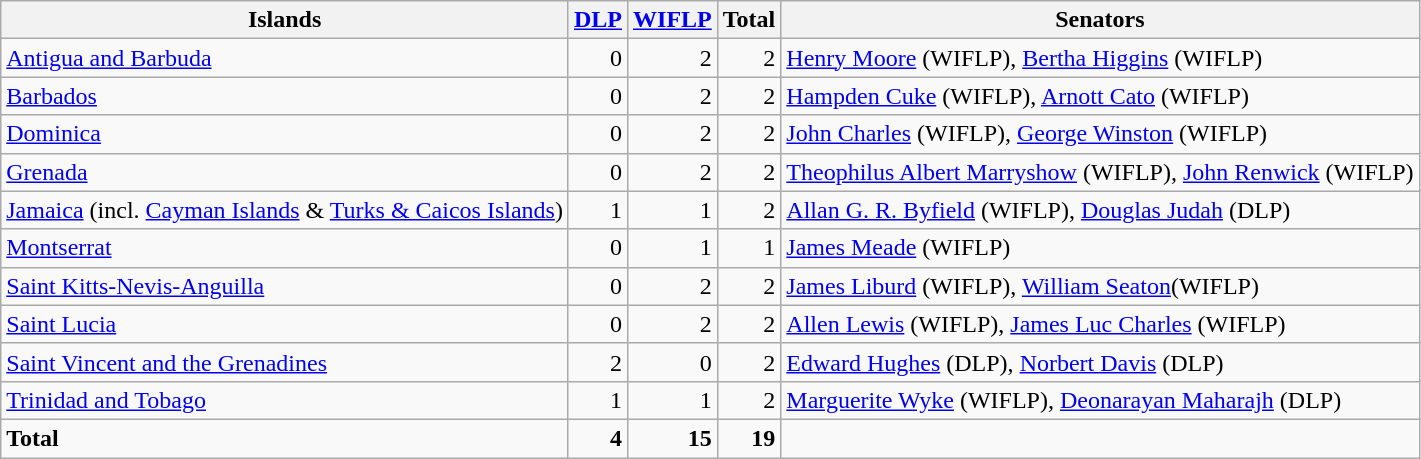<table class=wikitable style=text-align:right>
<tr>
<th>Islands</th>
<th><a href='#'>DLP</a></th>
<th><a href='#'>WIFLP</a></th>
<th>Total</th>
<th>Senators</th>
</tr>
<tr>
<td align=left><a href='#'>Antigua and Barbuda</a></td>
<td>0</td>
<td>2</td>
<td>2</td>
<td align=left><a href='#'>Henry Moore</a> (WIFLP), <a href='#'>Bertha Higgins</a> (WIFLP)</td>
</tr>
<tr>
<td align=left><a href='#'>Barbados</a></td>
<td>0</td>
<td>2</td>
<td>2</td>
<td align=left><a href='#'>Hampden Cuke</a> (WIFLP), <a href='#'>Arnott Cato</a> (WIFLP)</td>
</tr>
<tr>
<td align=left><a href='#'>Dominica</a></td>
<td>0</td>
<td>2</td>
<td>2</td>
<td align=left><a href='#'>John Charles</a> (WIFLP), <a href='#'>George Winston</a> (WIFLP)</td>
</tr>
<tr>
<td align=left><a href='#'>Grenada</a></td>
<td>0</td>
<td>2</td>
<td>2</td>
<td align=left><a href='#'>Theophilus Albert Marryshow</a> (WIFLP), <a href='#'>John Renwick</a> (WIFLP)</td>
</tr>
<tr>
<td align=left><a href='#'>Jamaica</a> (incl. <a href='#'>Cayman Islands</a> & <a href='#'>Turks & Caicos Islands</a>)</td>
<td>1</td>
<td>1</td>
<td>2</td>
<td align=left><a href='#'>Allan G. R. Byfield</a> (WIFLP), <a href='#'>Douglas Judah</a> (DLP)</td>
</tr>
<tr>
<td align=left><a href='#'>Montserrat</a></td>
<td>0</td>
<td>1</td>
<td>1</td>
<td align=left><a href='#'>James Meade</a> (WIFLP)</td>
</tr>
<tr>
<td align=left><a href='#'>Saint Kitts-Nevis-Anguilla</a></td>
<td>0</td>
<td>2</td>
<td>2</td>
<td align=left><a href='#'>James Liburd</a> (WIFLP), <a href='#'>William Seaton</a>(WIFLP)</td>
</tr>
<tr>
<td align=left><a href='#'>Saint Lucia</a></td>
<td>0</td>
<td>2</td>
<td>2</td>
<td align=left><a href='#'>Allen Lewis</a> (WIFLP), <a href='#'>James Luc Charles</a> (WIFLP)</td>
</tr>
<tr>
<td align=left><a href='#'>Saint Vincent and the Grenadines</a></td>
<td>2</td>
<td>0</td>
<td>2</td>
<td align=left><a href='#'>Edward Hughes</a> (DLP), <a href='#'>Norbert Davis</a> (DLP)</td>
</tr>
<tr>
<td align=left><a href='#'>Trinidad and Tobago</a></td>
<td>1</td>
<td>1</td>
<td>2</td>
<td align=left><a href='#'>Marguerite Wyke</a> (WIFLP), <a href='#'>Deonarayan Maharajh</a> (DLP)</td>
</tr>
<tr>
<td align=left><strong>Total</strong></td>
<td><strong>4</strong></td>
<td><strong>15</strong></td>
<td><strong>19</strong></td>
<td></td>
</tr>
</table>
